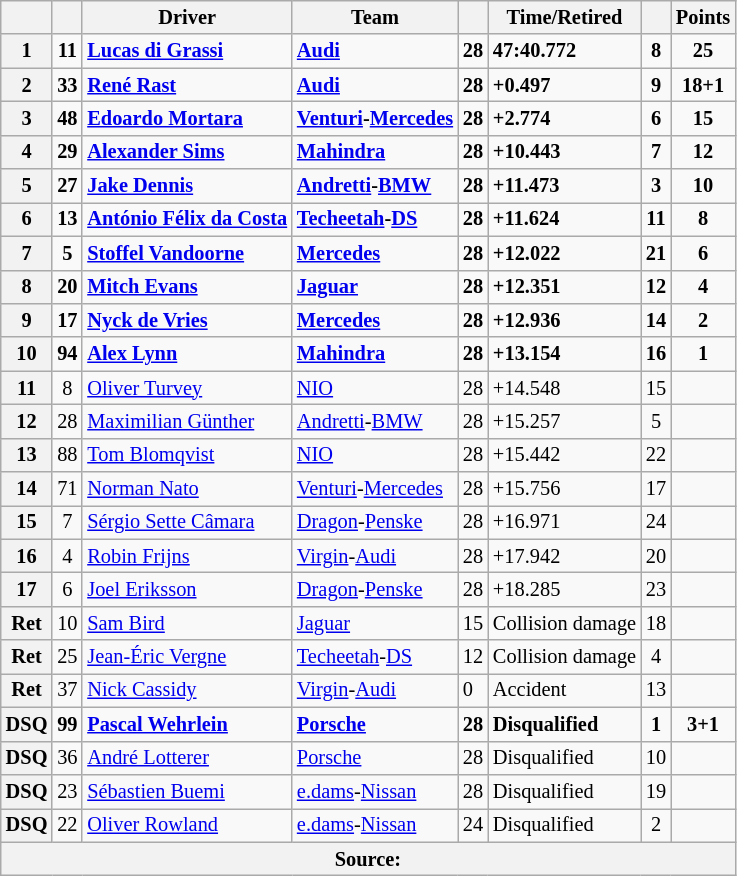<table class="wikitable sortable" style="font-size: 85%">
<tr>
<th scope="col"></th>
<th scope="col"></th>
<th scope="col">Driver</th>
<th scope="col">Team</th>
<th scope="col"></th>
<th scope="col" class="unsortable">Time/Retired</th>
<th scope="col"></th>
<th scope="col">Points</th>
</tr>
<tr>
<th scope="row">1</th>
<td align="center"><strong>11</strong></td>
<td data-sort-value="DIG"> <strong><a href='#'>Lucas di Grassi</a></strong></td>
<td><strong><a href='#'>Audi</a></strong></td>
<td><strong>28</strong></td>
<td><strong>47:40.772</strong></td>
<td align="center"><strong>8</strong></td>
<td align="center"><strong>25</strong></td>
</tr>
<tr>
<th scope="row">2</th>
<td align="center"><strong>33</strong></td>
<td data-sort-value="RAS"> <strong><a href='#'>René Rast</a></strong></td>
<td><strong><a href='#'>Audi</a></strong></td>
<td><strong>28</strong></td>
<td><strong>+0.497</strong></td>
<td align="center"><strong>9</strong></td>
<td align="center"><strong>18+1</strong></td>
</tr>
<tr>
<th scope="row">3</th>
<td align="center"><strong>48</strong></td>
<td data-sort-value="MOR"> <strong><a href='#'>Edoardo Mortara</a></strong></td>
<td><strong><a href='#'>Venturi</a>-<a href='#'>Mercedes</a></strong></td>
<td><strong>28</strong></td>
<td><strong>+2.774</strong></td>
<td align="center"><strong>6</strong></td>
<td align="center"><strong>15</strong></td>
</tr>
<tr>
<th scope="row">4</th>
<td align="center"><strong>29</strong></td>
<td data-sort-value="SIM"> <strong><a href='#'>Alexander Sims</a></strong></td>
<td><strong><a href='#'>Mahindra</a></strong></td>
<td><strong>28</strong></td>
<td><strong>+10.443</strong></td>
<td align="center"><strong>7</strong></td>
<td align="center"><strong>12</strong></td>
</tr>
<tr>
<th scope="row">5</th>
<td align="center"><strong>27</strong></td>
<td data-sort-value="DEN"> <strong><a href='#'>Jake Dennis</a></strong></td>
<td><strong><a href='#'>Andretti</a>-<a href='#'>BMW</a></strong></td>
<td><strong>28</strong></td>
<td><strong>+11.473</strong></td>
<td align="center"><strong>3</strong></td>
<td align="center"><strong>10</strong></td>
</tr>
<tr>
<th scope="row">6</th>
<td align="center"><strong>13</strong></td>
<td data-sort-value="DAC"> <strong><a href='#'>António Félix da Costa</a></strong></td>
<td><strong><a href='#'>Techeetah</a>-<a href='#'>DS</a></strong></td>
<td><strong>28</strong></td>
<td><strong>+11.624</strong></td>
<td align="center"><strong>11</strong></td>
<td align="center"><strong>8</strong></td>
</tr>
<tr>
<th scope="row">7</th>
<td align="center"><strong>5</strong></td>
<td data-sort-value="VAN"> <strong><a href='#'>Stoffel Vandoorne</a></strong></td>
<td><strong><a href='#'>Mercedes</a></strong></td>
<td><strong>28</strong></td>
<td><strong>+12.022</strong></td>
<td align="center"><strong>21</strong></td>
<td align="center"><strong>6</strong></td>
</tr>
<tr>
<th scope="row">8</th>
<td align="center"><strong>20</strong></td>
<td data-sort-value="EVA"> <strong><a href='#'>Mitch Evans</a></strong></td>
<td><strong><a href='#'>Jaguar</a></strong></td>
<td><strong>28</strong></td>
<td><strong>+12.351</strong></td>
<td align="center"><strong>12</strong></td>
<td align="center"><strong>4</strong></td>
</tr>
<tr>
<th scope="row">9</th>
<td align="center"><strong>17</strong></td>
<td data-sort-value="DEV"> <strong><a href='#'>Nyck de Vries</a></strong></td>
<td><strong><a href='#'>Mercedes</a></strong></td>
<td><strong>28</strong></td>
<td><strong>+12.936</strong></td>
<td align="center"><strong>14</strong></td>
<td align="center"><strong>2</strong></td>
</tr>
<tr>
<th scope="row">10</th>
<td align="center"><strong>94</strong></td>
<td data-sort-value="LYN"> <strong><a href='#'>Alex Lynn</a></strong></td>
<td><strong><a href='#'>Mahindra</a></strong></td>
<td><strong>28</strong></td>
<td><strong>+13.154</strong></td>
<td align="center"><strong>16</strong></td>
<td align="center"><strong>1</strong></td>
</tr>
<tr>
<th scope="row">11</th>
<td align="center">8</td>
<td data-sort-value="TUR"> <a href='#'>Oliver Turvey</a></td>
<td><a href='#'>NIO</a></td>
<td>28</td>
<td>+14.548</td>
<td align="center">15</td>
<td align="center"></td>
</tr>
<tr>
<th scope="row">12</th>
<td align="center">28</td>
<td data-sort-value="GUE"> <a href='#'>Maximilian Günther</a></td>
<td><a href='#'>Andretti</a>-<a href='#'>BMW</a></td>
<td>28</td>
<td>+15.257</td>
<td align="center">5</td>
<td align="center"></td>
</tr>
<tr>
<th scope="row">13</th>
<td align="center">88</td>
<td data-sort-value="BLO"> <a href='#'>Tom Blomqvist</a></td>
<td><a href='#'>NIO</a></td>
<td>28</td>
<td>+15.442</td>
<td align="center">22</td>
<td align="center"></td>
</tr>
<tr>
<th scope="row">14</th>
<td align="center">71</td>
<td data-sort-value="NAT"> <a href='#'>Norman Nato</a></td>
<td><a href='#'>Venturi</a>-<a href='#'>Mercedes</a></td>
<td>28</td>
<td>+15.756</td>
<td align="center">17</td>
<td align="center"></td>
</tr>
<tr>
<th scope="row">15</th>
<td align="center">7</td>
<td data-sort-value="SET"> <a href='#'>Sérgio Sette Câmara</a></td>
<td><a href='#'>Dragon</a>-<a href='#'>Penske</a></td>
<td>28</td>
<td>+16.971</td>
<td align="center">24</td>
<td align="center"></td>
</tr>
<tr>
<th scope="row">16</th>
<td align="center">4</td>
<td data-sort-value="FRI"> <a href='#'>Robin Frijns</a></td>
<td><a href='#'>Virgin</a>-<a href='#'>Audi</a></td>
<td>28</td>
<td>+17.942</td>
<td align="center">20</td>
<td align="center"></td>
</tr>
<tr>
<th scope="row">17</th>
<td align="center">6</td>
<td data-sort-value="ERI"> <a href='#'>Joel Eriksson</a></td>
<td><a href='#'>Dragon</a>-<a href='#'>Penske</a></td>
<td>28</td>
<td>+18.285</td>
<td align="center">23</td>
<td align="center"></td>
</tr>
<tr>
<th scope="row">Ret</th>
<td align="center">10</td>
<td data-sort-value="BIR"> <a href='#'>Sam Bird</a></td>
<td><a href='#'>Jaguar</a></td>
<td>15</td>
<td>Collision damage</td>
<td align="center">18</td>
<td align="center"></td>
</tr>
<tr>
<th scope="row">Ret</th>
<td align="center">25</td>
<td data-sort-value="JEV"> <a href='#'>Jean-Éric Vergne</a></td>
<td><a href='#'>Techeetah</a>-<a href='#'>DS</a></td>
<td>12</td>
<td>Collision damage</td>
<td align="center">4</td>
<td align="center"></td>
</tr>
<tr>
<th scope="row">Ret</th>
<td align="center">37</td>
<td data-sort-value="CAS"> <a href='#'>Nick Cassidy</a></td>
<td><a href='#'>Virgin</a>-<a href='#'>Audi</a></td>
<td>0</td>
<td>Accident</td>
<td align="center">13</td>
<td align="center"></td>
</tr>
<tr>
<th scope="row">DSQ</th>
<td align="center"><strong>99</strong></td>
<td data-sort-value="WEH"> <strong><a href='#'>Pascal Wehrlein</a></strong></td>
<td><strong><a href='#'>Porsche</a></strong></td>
<td><strong>28</strong></td>
<td><strong>Disqualified</strong></td>
<td align="center"><strong>1</strong></td>
<td align="center"><strong>3+1</strong></td>
</tr>
<tr>
<th scope="row">DSQ</th>
<td align="center">36</td>
<td data-sort-value="LOT"> <a href='#'>André Lotterer</a></td>
<td><a href='#'>Porsche</a></td>
<td>28</td>
<td>Disqualified</td>
<td align="center">10</td>
<td align="center"></td>
</tr>
<tr>
<th scope="row">DSQ</th>
<td align="center">23</td>
<td data-sort-value="BUE"> <a href='#'>Sébastien Buemi</a></td>
<td><a href='#'>e.dams</a>-<a href='#'>Nissan</a></td>
<td>28</td>
<td>Disqualified</td>
<td align="center">19</td>
<td align="center"></td>
</tr>
<tr>
<th scope="row">DSQ</th>
<td align="center">22</td>
<td data-sort-value="ROW"> <a href='#'>Oliver Rowland</a></td>
<td><a href='#'>e.dams</a>-<a href='#'>Nissan</a></td>
<td>24</td>
<td>Disqualified</td>
<td align="center">2</td>
<td align="center"></td>
</tr>
<tr>
<th colspan="8">Source:</th>
</tr>
</table>
